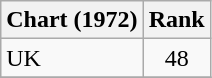<table class="wikitable">
<tr>
<th align="left">Chart (1972)</th>
<th style="text-align:center;">Rank</th>
</tr>
<tr>
<td>UK </td>
<td style="text-align:center;">48</td>
</tr>
<tr>
</tr>
</table>
